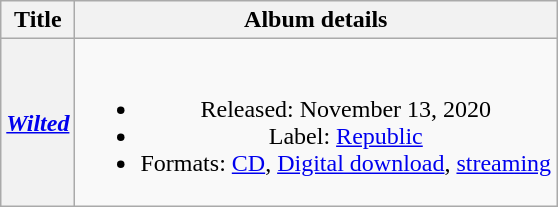<table class="wikitable plainrowheaders" style="text-align:center;">
<tr>
<th scope=col>Title</th>
<th scope=col>Album details</th>
</tr>
<tr>
<th scope="row"><em><a href='#'>Wilted</a></em></th>
<td><br><ul><li>Released: November 13, 2020</li><li>Label: <a href='#'>Republic</a></li><li>Formats: <a href='#'>CD</a>, <a href='#'>Digital download</a>, <a href='#'>streaming</a></li></ul></td>
</tr>
</table>
